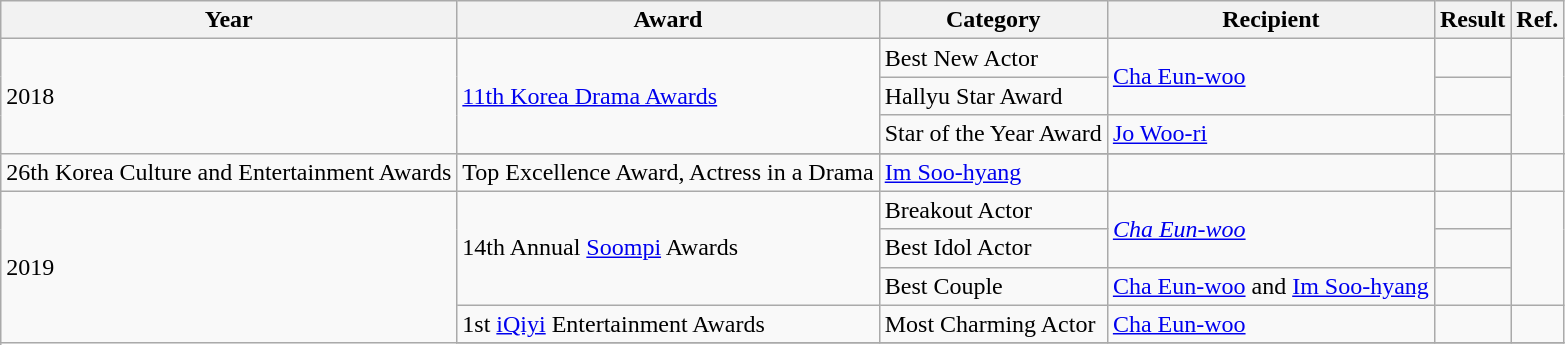<table class="wikitable">
<tr>
<th>Year</th>
<th>Award</th>
<th>Category</th>
<th>Recipient</th>
<th>Result</th>
<th>Ref.</th>
</tr>
<tr>
<td rowspan="4">2018</td>
<td rowspan="3"><a href='#'>11th Korea Drama Awards</a></td>
<td>Best New Actor</td>
<td rowspan="2"><a href='#'>Cha Eun-woo</a></td>
<td></td>
<td rowspan="3"></td>
</tr>
<tr>
<td>Hallyu Star Award</td>
<td></td>
</tr>
<tr>
<td>Star of the Year Award</td>
<td><a href='#'>Jo Woo-ri</a></td>
<td></td>
</tr>
<tr>
</tr>
<tr>
<td>26th Korea Culture and Entertainment Awards</td>
<td>Top Excellence Award, Actress in a Drama</td>
<td><a href='#'>Im Soo-hyang</a></td>
<td></td>
<td></td>
</tr>
<tr>
<td rowspan="6">2019</td>
<td rowspan="3">14th Annual <a href='#'>Soompi</a> Awards</td>
<td>Breakout Actor</td>
<td rowspan="2"><em><a href='#'>Cha Eun-woo</a></em></td>
<td></td>
<td rowspan="3"></td>
</tr>
<tr>
<td>Best Idol Actor</td>
<td></td>
</tr>
<tr>
<td>Best Couple</td>
<td><a href='#'>Cha Eun-woo</a> and <a href='#'>Im Soo-hyang</a></td>
<td></td>
</tr>
<tr>
<td>1st <a href='#'>iQiyi</a> Entertainment Awards</td>
<td>Most Charming Actor</td>
<td><a href='#'>Cha Eun-woo</a></td>
<td></td>
<td></td>
</tr>
<tr>
</tr>
</table>
